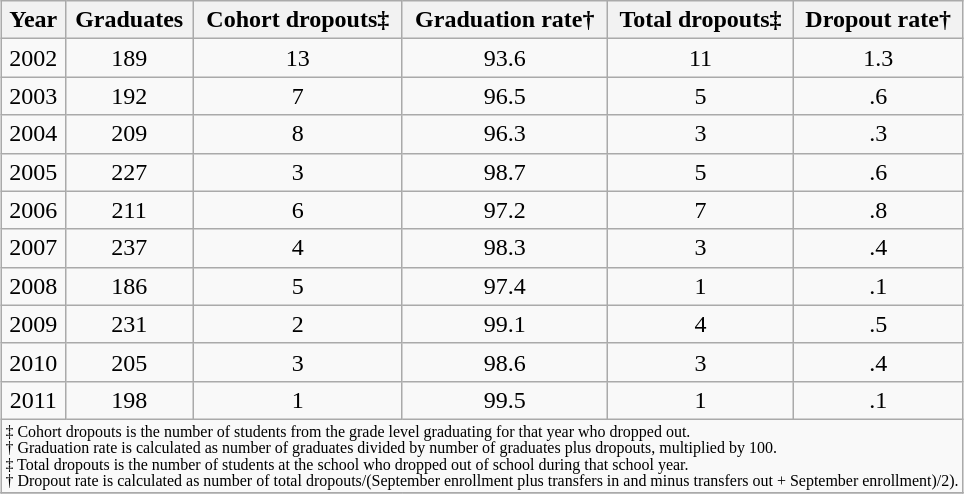<table class="wikitable collapsible sortable" style="margin: 1em auto 1em auto;">
<tr align="center">
<th>Year</th>
<th>Graduates</th>
<th>Cohort dropouts‡</th>
<th>Graduation rate†</th>
<th>Total dropouts‡</th>
<th>Dropout rate†</th>
</tr>
<tr align="center">
<td>2002</td>
<td>189</td>
<td>13</td>
<td>93.6</td>
<td>11</td>
<td>1.3</td>
</tr>
<tr align="center">
<td>2003</td>
<td>192</td>
<td>7</td>
<td>96.5</td>
<td>5</td>
<td>.6</td>
</tr>
<tr align="center">
<td>2004</td>
<td>209</td>
<td>8</td>
<td>96.3</td>
<td>3</td>
<td>.3</td>
</tr>
<tr align="center">
<td>2005</td>
<td>227</td>
<td>3</td>
<td>98.7</td>
<td>5</td>
<td>.6</td>
</tr>
<tr align="center">
<td>2006</td>
<td>211</td>
<td>6</td>
<td>97.2</td>
<td>7</td>
<td>.8</td>
</tr>
<tr align="center">
<td>2007</td>
<td>237</td>
<td>4</td>
<td>98.3</td>
<td>3</td>
<td>.4</td>
</tr>
<tr align="center">
<td>2008</td>
<td>186</td>
<td>5</td>
<td>97.4</td>
<td>1</td>
<td>.1</td>
</tr>
<tr align="center">
<td>2009</td>
<td>231</td>
<td>2</td>
<td>99.1</td>
<td>4</td>
<td>.5</td>
</tr>
<tr align="center">
<td>2010</td>
<td>205</td>
<td>3</td>
<td>98.6</td>
<td>3</td>
<td>.4</td>
</tr>
<tr align="center">
<td>2011</td>
<td>198</td>
<td>1</td>
<td>99.5</td>
<td>1</td>
<td>.1</td>
</tr>
<tr class="sortbottom">
<td colspan="6" style="font-size: 8pt">‡ Cohort dropouts is the number of students from the grade level graduating for that year who dropped out. <br> † Graduation rate is calculated as number of graduates divided by number of graduates plus dropouts, multiplied by 100. <br> ‡ Total dropouts is the number of students at the school who dropped out of school during that school year. <br> † Dropout rate is calculated as number of total dropouts/(September enrollment plus transfers in and minus transfers out + September enrollment)/2).</td>
</tr>
<tr>
</tr>
</table>
